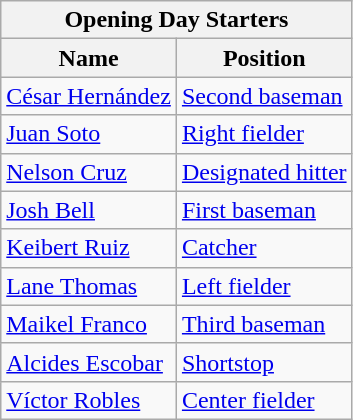<table class="wikitable" style="text-align:left">
<tr>
<th colspan="2">Opening Day Starters</th>
</tr>
<tr>
<th>Name</th>
<th>Position</th>
</tr>
<tr>
<td><a href='#'>César Hernández</a></td>
<td><a href='#'>Second baseman</a></td>
</tr>
<tr>
<td><a href='#'>Juan Soto</a></td>
<td><a href='#'>Right fielder</a></td>
</tr>
<tr>
<td><a href='#'>Nelson Cruz</a></td>
<td><a href='#'>Designated hitter</a></td>
</tr>
<tr>
<td><a href='#'>Josh Bell</a></td>
<td><a href='#'>First baseman</a></td>
</tr>
<tr>
<td><a href='#'>Keibert Ruiz</a></td>
<td><a href='#'>Catcher</a></td>
</tr>
<tr>
<td><a href='#'>Lane Thomas</a></td>
<td><a href='#'>Left fielder</a></td>
</tr>
<tr>
<td><a href='#'>Maikel Franco</a></td>
<td><a href='#'>Third baseman</a></td>
</tr>
<tr>
<td><a href='#'>Alcides Escobar</a></td>
<td><a href='#'>Shortstop</a></td>
</tr>
<tr>
<td><a href='#'>Víctor Robles</a></td>
<td><a href='#'>Center fielder</a></td>
</tr>
</table>
